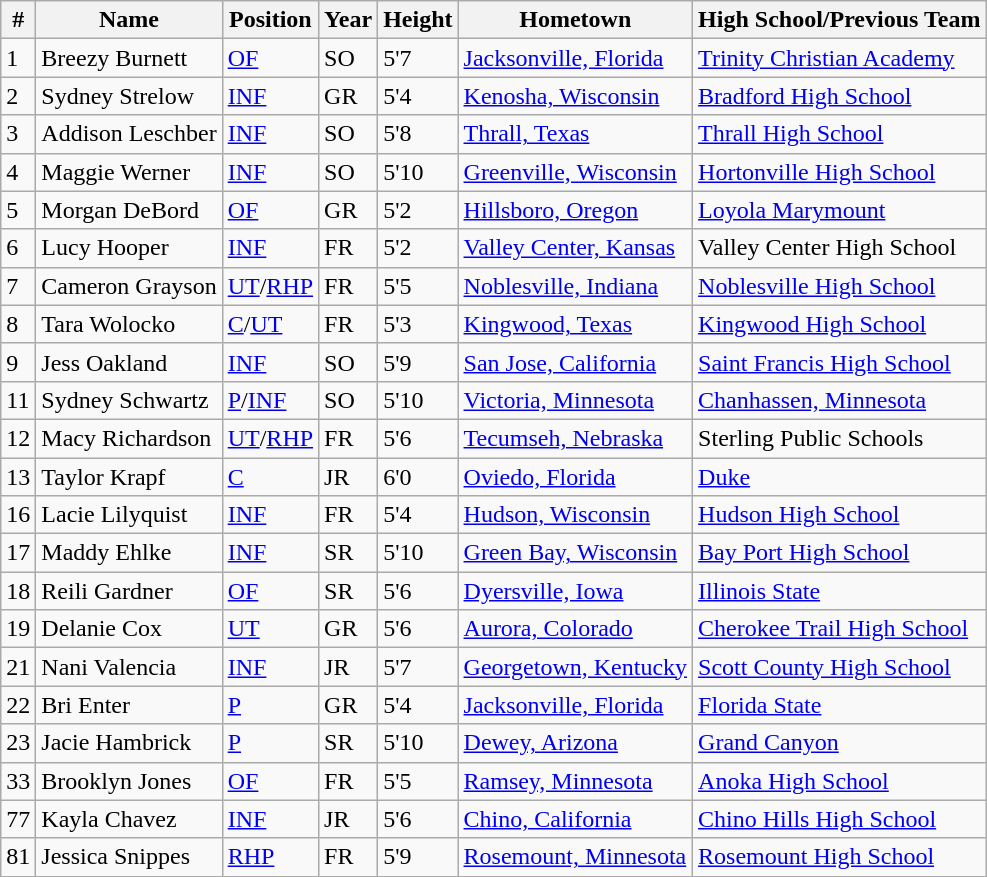<table class="wikitable">
<tr>
<th>#</th>
<th>Name</th>
<th>Position</th>
<th>Year</th>
<th>Height</th>
<th>Hometown</th>
<th>High School/Previous Team</th>
</tr>
<tr>
<td>1</td>
<td>Breezy Burnett</td>
<td><a href='#'>OF</a></td>
<td>SO</td>
<td>5'7</td>
<td><a href='#'>Jacksonville, Florida</a></td>
<td><a href='#'>Trinity Christian Academy</a></td>
</tr>
<tr>
<td>2</td>
<td>Sydney Strelow</td>
<td><a href='#'>INF</a></td>
<td>GR</td>
<td>5'4</td>
<td><a href='#'>Kenosha, Wisconsin</a></td>
<td><a href='#'>Bradford High School</a></td>
</tr>
<tr>
<td>3</td>
<td>Addison Leschber</td>
<td><a href='#'>INF</a></td>
<td>SO</td>
<td>5'8</td>
<td><a href='#'>Thrall, Texas</a></td>
<td><a href='#'>Thrall High School</a></td>
</tr>
<tr>
<td>4</td>
<td>Maggie Werner</td>
<td><a href='#'>INF</a></td>
<td>SO</td>
<td>5'10</td>
<td><a href='#'>Greenville, Wisconsin</a></td>
<td><a href='#'>Hortonville High School</a></td>
</tr>
<tr>
<td>5</td>
<td>Morgan DeBord</td>
<td><a href='#'>OF</a></td>
<td>GR</td>
<td>5'2</td>
<td><a href='#'>Hillsboro, Oregon</a></td>
<td><a href='#'>Loyola Marymount</a></td>
</tr>
<tr>
<td>6</td>
<td>Lucy Hooper</td>
<td><a href='#'>INF</a></td>
<td>FR</td>
<td>5'2</td>
<td><a href='#'>Valley Center, Kansas</a></td>
<td>Valley Center High School</td>
</tr>
<tr>
<td>7</td>
<td>Cameron Grayson</td>
<td><a href='#'>UT</a>/<a href='#'>RHP</a></td>
<td>FR</td>
<td>5'5</td>
<td><a href='#'>Noblesville, Indiana</a></td>
<td><a href='#'>Noblesville High School</a></td>
</tr>
<tr>
<td>8</td>
<td>Tara Wolocko</td>
<td><a href='#'>C</a>/<a href='#'>UT</a></td>
<td>FR</td>
<td>5'3</td>
<td><a href='#'>Kingwood, Texas</a></td>
<td><a href='#'>Kingwood High School</a></td>
</tr>
<tr>
<td>9</td>
<td>Jess Oakland</td>
<td><a href='#'>INF</a></td>
<td>SO</td>
<td>5'9</td>
<td><a href='#'>San Jose, California</a></td>
<td><a href='#'>Saint Francis High School</a></td>
</tr>
<tr>
<td>11</td>
<td>Sydney Schwartz</td>
<td><a href='#'>P</a>/<a href='#'>INF</a></td>
<td>SO</td>
<td>5'10</td>
<td><a href='#'>Victoria, Minnesota</a></td>
<td><a href='#'>Chanhassen, Minnesota</a></td>
</tr>
<tr>
<td>12</td>
<td>Macy Richardson</td>
<td><a href='#'>UT</a>/<a href='#'>RHP</a></td>
<td>FR</td>
<td>5'6</td>
<td><a href='#'>Tecumseh, Nebraska</a></td>
<td>Sterling Public Schools</td>
</tr>
<tr>
<td>13</td>
<td>Taylor Krapf</td>
<td><a href='#'>C</a></td>
<td>JR</td>
<td>6'0</td>
<td><a href='#'>Oviedo, Florida</a></td>
<td><a href='#'>Duke</a></td>
</tr>
<tr>
<td>16</td>
<td>Lacie Lilyquist</td>
<td><a href='#'>INF</a></td>
<td>FR</td>
<td>5'4</td>
<td><a href='#'>Hudson, Wisconsin</a></td>
<td><a href='#'>Hudson High School</a></td>
</tr>
<tr>
<td>17</td>
<td>Maddy Ehlke</td>
<td><a href='#'>INF</a></td>
<td>SR</td>
<td>5'10</td>
<td><a href='#'>Green Bay, Wisconsin</a></td>
<td><a href='#'>Bay Port High School</a></td>
</tr>
<tr>
<td>18</td>
<td>Reili Gardner</td>
<td><a href='#'>OF</a></td>
<td>SR</td>
<td>5'6</td>
<td><a href='#'>Dyersville, Iowa</a></td>
<td><a href='#'>Illinois State</a></td>
</tr>
<tr>
<td>19</td>
<td>Delanie Cox</td>
<td><a href='#'>UT</a></td>
<td>GR</td>
<td>5'6</td>
<td><a href='#'>Aurora, Colorado</a></td>
<td><a href='#'>Cherokee Trail High School</a></td>
</tr>
<tr>
<td>21</td>
<td>Nani Valencia</td>
<td><a href='#'>INF</a></td>
<td>JR</td>
<td>5'7</td>
<td><a href='#'>Georgetown, Kentucky</a></td>
<td><a href='#'>Scott County High School</a></td>
</tr>
<tr>
<td>22</td>
<td>Bri Enter</td>
<td><a href='#'>P</a></td>
<td>GR</td>
<td>5'4</td>
<td><a href='#'>Jacksonville, Florida</a></td>
<td><a href='#'>Florida State</a></td>
</tr>
<tr>
<td>23</td>
<td>Jacie Hambrick</td>
<td><a href='#'>P</a></td>
<td>SR</td>
<td>5'10</td>
<td><a href='#'>Dewey, Arizona</a></td>
<td><a href='#'>Grand Canyon</a></td>
</tr>
<tr>
<td>33</td>
<td>Brooklyn Jones</td>
<td><a href='#'>OF</a></td>
<td>FR</td>
<td>5'5</td>
<td><a href='#'>Ramsey, Minnesota</a></td>
<td><a href='#'>Anoka High School</a></td>
</tr>
<tr>
<td>77</td>
<td>Kayla Chavez</td>
<td><a href='#'>INF</a></td>
<td>JR</td>
<td>5'6</td>
<td><a href='#'>Chino, California</a></td>
<td><a href='#'>Chino Hills High School</a></td>
</tr>
<tr>
<td>81</td>
<td>Jessica Snippes</td>
<td><a href='#'>RHP</a></td>
<td>FR</td>
<td>5'9</td>
<td><a href='#'>Rosemount, Minnesota</a></td>
<td><a href='#'>Rosemount High School</a></td>
</tr>
</table>
